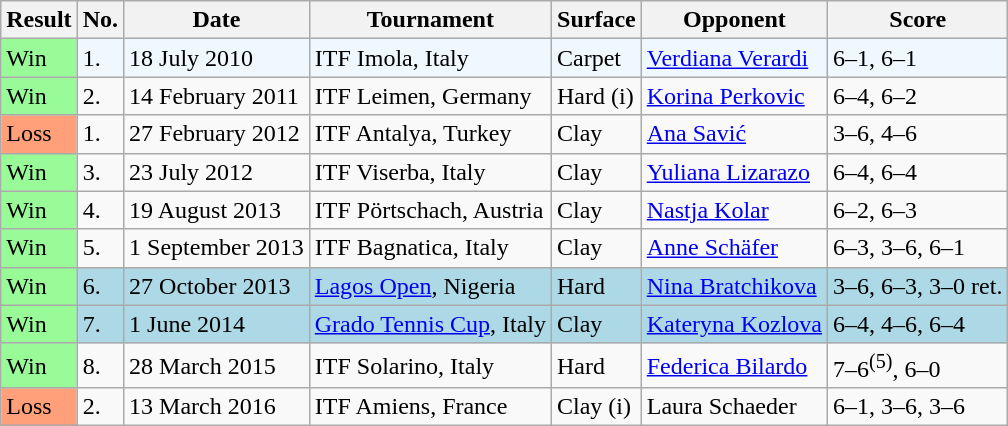<table class="sortable wikitable">
<tr>
<th>Result</th>
<th>No.</th>
<th>Date</th>
<th>Tournament</th>
<th>Surface</th>
<th>Opponent</th>
<th class="unsortable">Score</th>
</tr>
<tr style="background:#f0f8ff;">
<td style="background:#98fb98;">Win</td>
<td>1.</td>
<td>18 July 2010</td>
<td>ITF Imola, Italy</td>
<td>Carpet</td>
<td> <a href='#'>Verdiana Verardi</a></td>
<td>6–1, 6–1</td>
</tr>
<tr>
<td style="background:#98fb98;">Win</td>
<td>2.</td>
<td>14 February 2011</td>
<td>ITF Leimen, Germany</td>
<td>Hard (i)</td>
<td> <a href='#'>Korina Perkovic</a></td>
<td>6–4, 6–2</td>
</tr>
<tr>
<td style="background:#ffa07a;">Loss</td>
<td>1.</td>
<td>27 February 2012</td>
<td>ITF Antalya, Turkey</td>
<td>Clay</td>
<td> <a href='#'>Ana Savić</a></td>
<td>3–6, 4–6</td>
</tr>
<tr>
<td style="background:#98fb98;">Win</td>
<td>3.</td>
<td>23 July 2012</td>
<td>ITF Viserba, Italy</td>
<td>Clay</td>
<td> <a href='#'>Yuliana Lizarazo</a></td>
<td>6–4, 6–4</td>
</tr>
<tr>
<td style="background:#98fb98;">Win</td>
<td>4.</td>
<td>19 August 2013</td>
<td>ITF Pörtschach, Austria</td>
<td>Clay</td>
<td> <a href='#'>Nastja Kolar</a></td>
<td>6–2, 6–3</td>
</tr>
<tr>
<td style="background:#98fb98;">Win</td>
<td>5.</td>
<td>1 September 2013</td>
<td>ITF Bagnatica, Italy</td>
<td>Clay</td>
<td> <a href='#'>Anne Schäfer</a></td>
<td>6–3, 3–6, 6–1</td>
</tr>
<tr style="background:lightblue;">
<td style="background:#98fb98;">Win</td>
<td>6.</td>
<td>27 October 2013</td>
<td><a href='#'>Lagos Open</a>, Nigeria</td>
<td>Hard</td>
<td> <a href='#'>Nina Bratchikova</a></td>
<td>3–6, 6–3, 3–0 ret.</td>
</tr>
<tr style="background:lightblue;">
<td style="background:#98fb98;">Win</td>
<td>7.</td>
<td>1 June 2014</td>
<td><a href='#'>Grado Tennis Cup</a>, Italy</td>
<td>Clay</td>
<td> <a href='#'>Kateryna Kozlova</a></td>
<td>6–4, 4–6, 6–4</td>
</tr>
<tr>
<td style="background:#98fb98;">Win</td>
<td>8.</td>
<td>28 March 2015</td>
<td>ITF Solarino, Italy</td>
<td>Hard</td>
<td> <a href='#'>Federica Bilardo</a></td>
<td>7–6<sup>(5)</sup>, 6–0</td>
</tr>
<tr>
<td style="background:#ffa07a;">Loss</td>
<td>2.</td>
<td>13 March 2016</td>
<td>ITF Amiens, France</td>
<td>Clay (i)</td>
<td> Laura Schaeder</td>
<td>6–1, 3–6, 3–6</td>
</tr>
</table>
